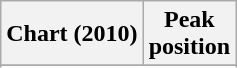<table class="wikitable sortable plainrowheaders">
<tr>
<th>Chart (2010)</th>
<th>Peak<br>position</th>
</tr>
<tr>
</tr>
<tr>
</tr>
</table>
